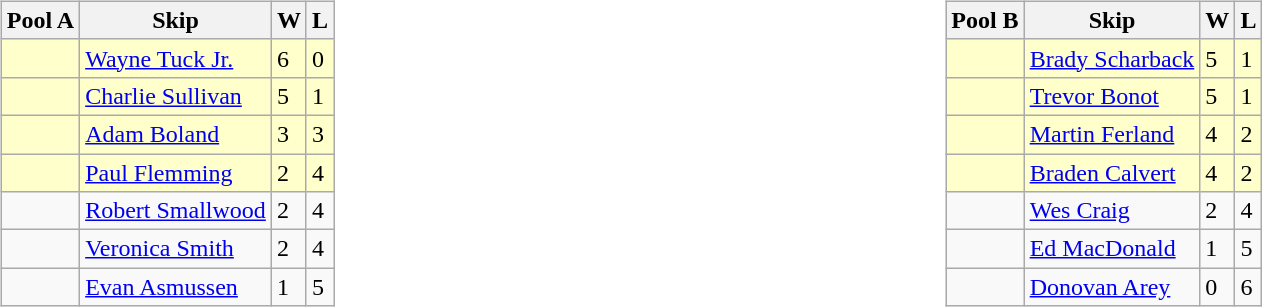<table table>
<tr>
<td valign=top width=10%><br><table class="wikitable">
<tr>
<th>Pool A</th>
<th>Skip</th>
<th>W</th>
<th>L</th>
</tr>
<tr bgcolor=#ffffcc>
<td></td>
<td><a href='#'>Wayne Tuck Jr.</a></td>
<td>6</td>
<td>0</td>
</tr>
<tr bgcolor=#ffffcc>
<td></td>
<td><a href='#'>Charlie Sullivan</a></td>
<td>5</td>
<td>1</td>
</tr>
<tr bgcolor=#ffffcc>
<td></td>
<td><a href='#'>Adam Boland</a></td>
<td>3</td>
<td>3</td>
</tr>
<tr bgcolor=#ffffcc>
<td></td>
<td><a href='#'>Paul Flemming</a></td>
<td>2</td>
<td>4</td>
</tr>
<tr>
<td></td>
<td><a href='#'>Robert Smallwood</a></td>
<td>2</td>
<td>4</td>
</tr>
<tr>
<td></td>
<td><a href='#'>Veronica Smith</a></td>
<td>2</td>
<td>4</td>
</tr>
<tr>
<td></td>
<td><a href='#'>Evan Asmussen</a></td>
<td>1</td>
<td>5</td>
</tr>
</table>
</td>
<td valign=top width=10%><br><table class="wikitable">
<tr>
<th>Pool B</th>
<th>Skip</th>
<th>W</th>
<th>L</th>
</tr>
<tr bgcolor=#ffffcc>
<td></td>
<td><a href='#'>Brady Scharback</a></td>
<td>5</td>
<td>1</td>
</tr>
<tr bgcolor=#ffffcc>
<td></td>
<td><a href='#'>Trevor Bonot</a></td>
<td>5</td>
<td>1</td>
</tr>
<tr bgcolor=#ffffcc>
<td></td>
<td><a href='#'>Martin Ferland</a></td>
<td>4</td>
<td>2</td>
</tr>
<tr bgcolor=#ffffcc>
<td></td>
<td><a href='#'>Braden Calvert</a></td>
<td>4</td>
<td>2</td>
</tr>
<tr>
<td></td>
<td><a href='#'>Wes Craig</a></td>
<td>2</td>
<td>4</td>
</tr>
<tr>
<td></td>
<td><a href='#'>Ed MacDonald</a></td>
<td>1</td>
<td>5</td>
</tr>
<tr>
<td></td>
<td><a href='#'>Donovan Arey</a></td>
<td>0</td>
<td>6</td>
</tr>
</table>
</td>
</tr>
</table>
